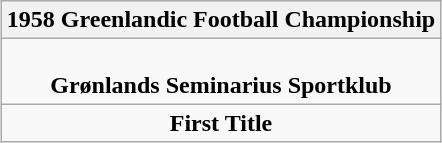<table class="wikitable" style="margin: 1em auto 1em auto;">
<tr bgcolor="#CCCCFF" align="center">
<th>1958 Greenlandic Football Championship</th>
</tr>
<tr>
<td align="center"><br><strong>Grønlands Seminarius Sportklub</strong></td>
</tr>
<tr>
<td align="center"><strong>First Title</strong></td>
</tr>
</table>
